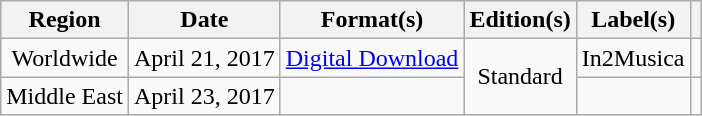<table class="wikitable unsortable" style="text-align:center;">
<tr>
<th scope="col">Region</th>
<th scope="col">Date</th>
<th scope="col">Format(s)</th>
<th scope="col">Edition(s)</th>
<th scope="col">Label(s)</th>
<th scope="col"></th>
</tr>
<tr>
<td>Worldwide</td>
<td>April 21, 2017</td>
<td><a href='#'>Digital Download</a></td>
<td rowspan="5">Standard</td>
<td>In2Musica</td>
<td></td>
</tr>
<tr>
<td>Middle East</td>
<td>April 23, 2017</td>
<td></td>
<td rowspan="2"></td>
<td></td>
</tr>
</table>
